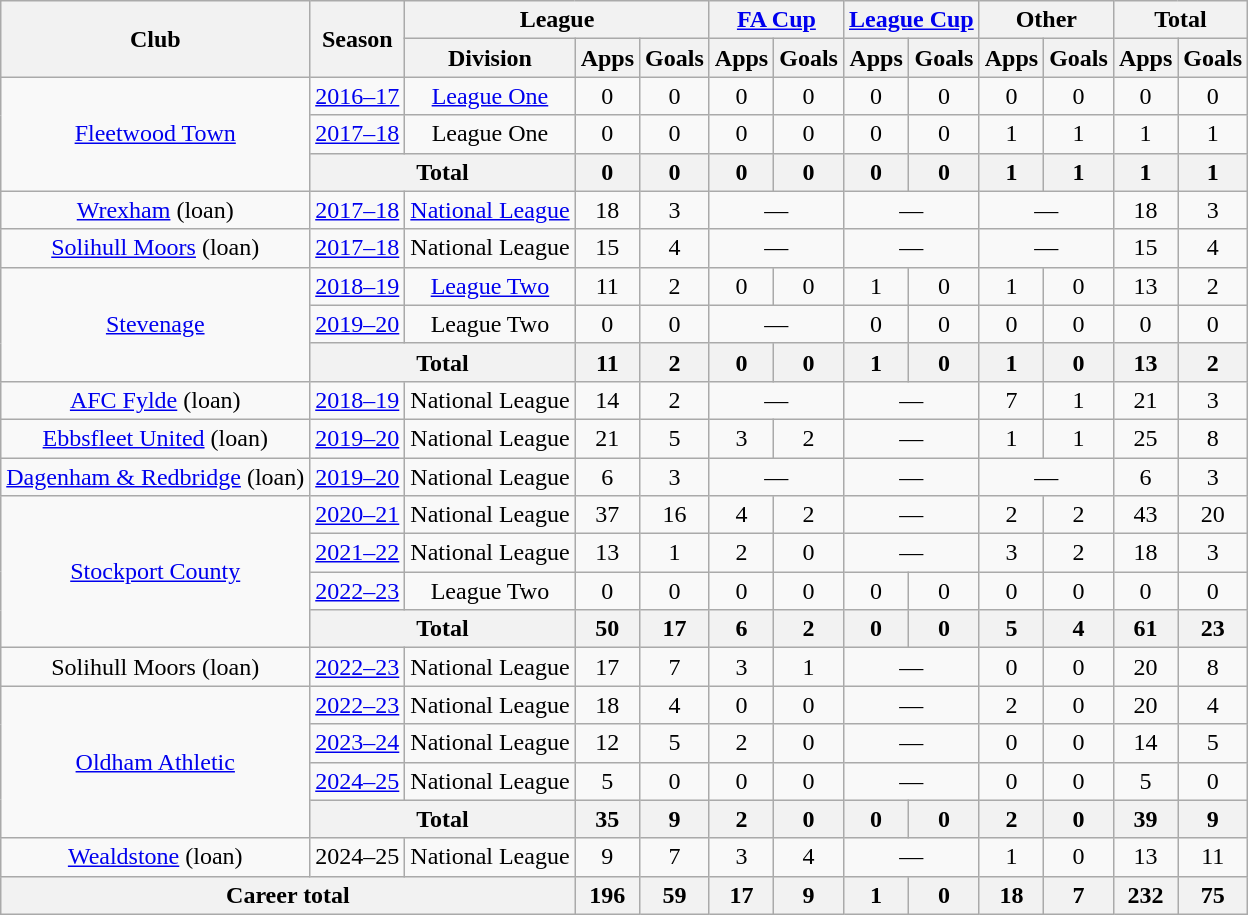<table class="wikitable" style="text-align:center">
<tr>
<th rowspan=2>Club</th>
<th rowspan=2>Season</th>
<th colspan=3>League</th>
<th colspan=2><a href='#'>FA Cup</a></th>
<th colspan=2><a href='#'>League Cup</a></th>
<th colspan=2>Other</th>
<th colspan=2>Total</th>
</tr>
<tr>
<th>Division</th>
<th>Apps</th>
<th>Goals</th>
<th>Apps</th>
<th>Goals</th>
<th>Apps</th>
<th>Goals</th>
<th>Apps</th>
<th>Goals</th>
<th>Apps</th>
<th>Goals</th>
</tr>
<tr>
<td rowspan=3><a href='#'>Fleetwood Town</a></td>
<td><a href='#'>2016–17</a></td>
<td><a href='#'>League One</a></td>
<td>0</td>
<td>0</td>
<td>0</td>
<td>0</td>
<td>0</td>
<td>0</td>
<td>0</td>
<td>0</td>
<td>0</td>
<td>0</td>
</tr>
<tr>
<td><a href='#'>2017–18</a></td>
<td>League One</td>
<td>0</td>
<td>0</td>
<td>0</td>
<td>0</td>
<td>0</td>
<td>0</td>
<td>1</td>
<td>1</td>
<td>1</td>
<td>1</td>
</tr>
<tr>
<th colspan=2>Total</th>
<th>0</th>
<th>0</th>
<th>0</th>
<th>0</th>
<th>0</th>
<th>0</th>
<th>1</th>
<th>1</th>
<th>1</th>
<th>1</th>
</tr>
<tr>
<td><a href='#'>Wrexham</a> (loan)</td>
<td><a href='#'>2017–18</a></td>
<td><a href='#'>National League</a></td>
<td>18</td>
<td>3</td>
<td colspan=2>—</td>
<td colspan=2>—</td>
<td colspan=2>—</td>
<td>18</td>
<td>3</td>
</tr>
<tr>
<td><a href='#'>Solihull Moors</a> (loan)</td>
<td><a href='#'>2017–18</a></td>
<td>National League</td>
<td>15</td>
<td>4</td>
<td colspan=2>—</td>
<td colspan=2>—</td>
<td colspan=2>—</td>
<td>15</td>
<td>4</td>
</tr>
<tr>
<td rowspan=3><a href='#'>Stevenage</a></td>
<td><a href='#'>2018–19</a></td>
<td><a href='#'>League Two</a></td>
<td>11</td>
<td>2</td>
<td>0</td>
<td>0</td>
<td>1</td>
<td>0</td>
<td>1</td>
<td>0</td>
<td>13</td>
<td>2</td>
</tr>
<tr>
<td><a href='#'>2019–20</a></td>
<td>League Two</td>
<td>0</td>
<td>0</td>
<td colspan=2>—</td>
<td>0</td>
<td>0</td>
<td>0</td>
<td>0</td>
<td>0</td>
<td>0</td>
</tr>
<tr>
<th colspan=2>Total</th>
<th>11</th>
<th>2</th>
<th>0</th>
<th>0</th>
<th>1</th>
<th>0</th>
<th>1</th>
<th>0</th>
<th>13</th>
<th>2</th>
</tr>
<tr>
<td><a href='#'>AFC Fylde</a> (loan)</td>
<td><a href='#'>2018–19</a></td>
<td>National League</td>
<td>14</td>
<td>2</td>
<td colspan="2">—</td>
<td colspan="2">—</td>
<td>7</td>
<td>1</td>
<td>21</td>
<td>3</td>
</tr>
<tr>
<td><a href='#'>Ebbsfleet United</a> (loan)</td>
<td><a href='#'>2019–20</a></td>
<td>National League</td>
<td>21</td>
<td>5</td>
<td>3</td>
<td>2</td>
<td colspan="2">—</td>
<td>1</td>
<td>1</td>
<td>25</td>
<td>8</td>
</tr>
<tr>
<td><a href='#'>Dagenham & Redbridge</a> (loan)</td>
<td><a href='#'>2019–20</a></td>
<td>National League</td>
<td>6</td>
<td>3</td>
<td colspan="2">—</td>
<td colspan="2">—</td>
<td colspan="2">—</td>
<td>6</td>
<td>3</td>
</tr>
<tr>
<td rowspan="4"><a href='#'>Stockport County</a></td>
<td><a href='#'>2020–21</a></td>
<td>National League</td>
<td>37</td>
<td>16</td>
<td>4</td>
<td>2</td>
<td colspan="2">—</td>
<td>2</td>
<td>2</td>
<td>43</td>
<td>20</td>
</tr>
<tr>
<td><a href='#'>2021–22</a></td>
<td>National League</td>
<td>13</td>
<td>1</td>
<td>2</td>
<td>0</td>
<td colspan="2">—</td>
<td>3</td>
<td>2</td>
<td>18</td>
<td>3</td>
</tr>
<tr>
<td><a href='#'>2022–23</a></td>
<td>League Two</td>
<td>0</td>
<td>0</td>
<td>0</td>
<td>0</td>
<td>0</td>
<td>0</td>
<td>0</td>
<td>0</td>
<td>0</td>
<td>0</td>
</tr>
<tr>
<th colspan="2">Total</th>
<th>50</th>
<th>17</th>
<th>6</th>
<th>2</th>
<th>0</th>
<th>0</th>
<th>5</th>
<th>4</th>
<th>61</th>
<th>23</th>
</tr>
<tr>
<td>Solihull Moors (loan)</td>
<td><a href='#'>2022–23</a></td>
<td>National League</td>
<td>17</td>
<td>7</td>
<td>3</td>
<td>1</td>
<td colspan="2">—</td>
<td>0</td>
<td>0</td>
<td>20</td>
<td>8</td>
</tr>
<tr>
<td rowspan="4"><a href='#'>Oldham Athletic</a></td>
<td><a href='#'>2022–23</a></td>
<td>National League</td>
<td>18</td>
<td>4</td>
<td>0</td>
<td>0</td>
<td colspan="2">—</td>
<td>2</td>
<td>0</td>
<td>20</td>
<td>4</td>
</tr>
<tr>
<td><a href='#'>2023–24</a></td>
<td>National League</td>
<td>12</td>
<td>5</td>
<td>2</td>
<td>0</td>
<td colspan="2">—</td>
<td>0</td>
<td>0</td>
<td>14</td>
<td>5</td>
</tr>
<tr>
<td><a href='#'>2024–25</a></td>
<td>National League</td>
<td>5</td>
<td>0</td>
<td>0</td>
<td>0</td>
<td colspan="2">—</td>
<td>0</td>
<td>0</td>
<td>5</td>
<td>0</td>
</tr>
<tr>
<th colspan="2">Total</th>
<th>35</th>
<th>9</th>
<th>2</th>
<th>0</th>
<th>0</th>
<th>0</th>
<th>2</th>
<th>0</th>
<th>39</th>
<th>9</th>
</tr>
<tr>
<td><a href='#'>Wealdstone</a> (loan)</td>
<td>2024–25</td>
<td>National League</td>
<td>9</td>
<td>7</td>
<td>3</td>
<td>4</td>
<td colspan="2">—</td>
<td>1</td>
<td>0</td>
<td>13</td>
<td>11</td>
</tr>
<tr>
<th colspan=3>Career total</th>
<th>196</th>
<th>59</th>
<th>17</th>
<th>9</th>
<th>1</th>
<th>0</th>
<th>18</th>
<th>7</th>
<th>232</th>
<th>75</th>
</tr>
</table>
